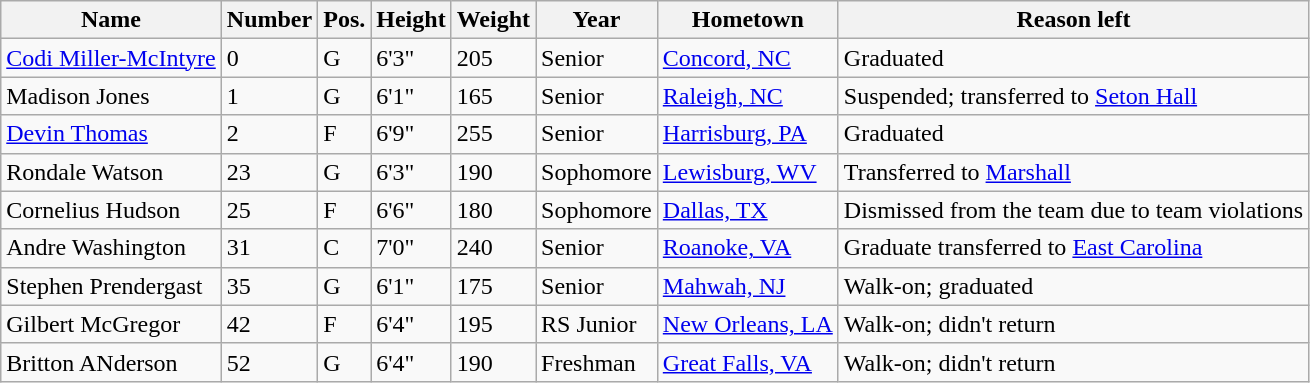<table class="wikitable sortable" border="1">
<tr>
<th>Name</th>
<th>Number</th>
<th>Pos.</th>
<th>Height</th>
<th>Weight</th>
<th>Year</th>
<th>Hometown</th>
<th class="unsortable">Reason left</th>
</tr>
<tr>
<td><a href='#'>Codi Miller-McIntyre</a></td>
<td>0</td>
<td>G</td>
<td>6'3"</td>
<td>205</td>
<td>Senior</td>
<td><a href='#'>Concord, NC</a></td>
<td>Graduated</td>
</tr>
<tr>
<td>Madison Jones</td>
<td>1</td>
<td>G</td>
<td>6'1"</td>
<td>165</td>
<td>Senior</td>
<td><a href='#'>Raleigh, NC</a></td>
<td>Suspended; transferred to <a href='#'>Seton Hall</a></td>
</tr>
<tr>
<td><a href='#'>Devin Thomas</a></td>
<td>2</td>
<td>F</td>
<td>6'9"</td>
<td>255</td>
<td>Senior</td>
<td><a href='#'>Harrisburg, PA</a></td>
<td>Graduated</td>
</tr>
<tr>
<td>Rondale Watson</td>
<td>23</td>
<td>G</td>
<td>6'3"</td>
<td>190</td>
<td>Sophomore</td>
<td><a href='#'>Lewisburg, WV</a></td>
<td>Transferred to <a href='#'>Marshall</a></td>
</tr>
<tr>
<td>Cornelius Hudson</td>
<td>25</td>
<td>F</td>
<td>6'6"</td>
<td>180</td>
<td>Sophomore</td>
<td><a href='#'>Dallas, TX</a></td>
<td>Dismissed from the team due to team violations</td>
</tr>
<tr>
<td>Andre Washington</td>
<td>31</td>
<td>C</td>
<td>7'0"</td>
<td>240</td>
<td>Senior</td>
<td><a href='#'>Roanoke, VA</a></td>
<td>Graduate transferred to <a href='#'>East Carolina</a></td>
</tr>
<tr>
<td>Stephen Prendergast</td>
<td>35</td>
<td>G</td>
<td>6'1"</td>
<td>175</td>
<td>Senior</td>
<td><a href='#'>Mahwah, NJ</a></td>
<td>Walk-on; graduated</td>
</tr>
<tr>
<td>Gilbert McGregor</td>
<td>42</td>
<td>F</td>
<td>6'4"</td>
<td>195</td>
<td>RS Junior</td>
<td><a href='#'>New Orleans, LA</a></td>
<td>Walk-on; didn't return</td>
</tr>
<tr>
<td>Britton ANderson</td>
<td>52</td>
<td>G</td>
<td>6'4"</td>
<td>190</td>
<td>Freshman</td>
<td><a href='#'>Great Falls, VA</a></td>
<td>Walk-on; didn't return</td>
</tr>
</table>
